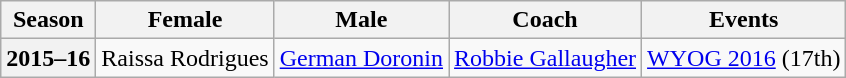<table class="wikitable">
<tr>
<th scope="col">Season</th>
<th scope="col">Female</th>
<th scope="col">Male</th>
<th scope="col">Coach</th>
<th scope="col">Events</th>
</tr>
<tr>
<th scope="row">2015–16</th>
<td> Raissa Rodrigues</td>
<td> <a href='#'>German Doronin</a></td>
<td><a href='#'>Robbie Gallaugher</a></td>
<td><a href='#'>WYOG 2016</a> (17th)</td>
</tr>
</table>
